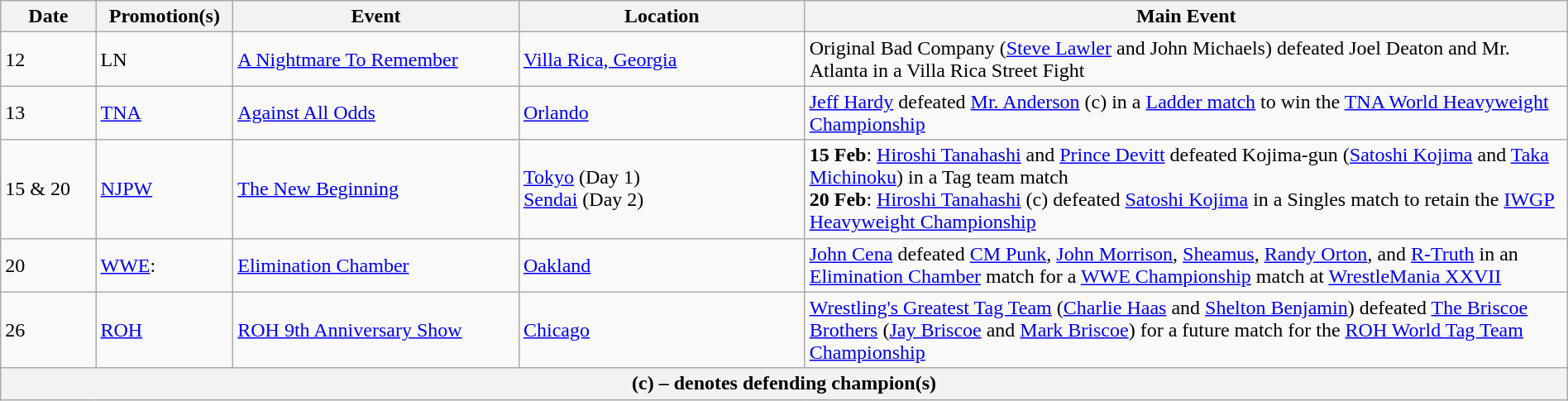<table class="wikitable" style="width:100%;">
<tr>
<th width=5%>Date</th>
<th width=5%>Promotion(s)</th>
<th width=15%>Event</th>
<th width=15%>Location</th>
<th width=40%>Main Event</th>
</tr>
<tr>
<td>12</td>
<td>LN</td>
<td><a href='#'>A Nightmare To Remember</a></td>
<td><a href='#'>Villa Rica, Georgia</a></td>
<td>Original Bad Company (<a href='#'>Steve Lawler</a> and John Michaels) defeated Joel Deaton and Mr. Atlanta in a Villa Rica Street Fight</td>
</tr>
<tr>
<td>13</td>
<td><a href='#'>TNA</a></td>
<td><a href='#'>Against All Odds</a></td>
<td><a href='#'>Orlando</a></td>
<td><a href='#'>Jeff Hardy</a> defeated <a href='#'>Mr. Anderson</a> (c) in a <a href='#'>Ladder match</a> to win the <a href='#'>TNA World Heavyweight Championship</a></td>
</tr>
<tr>
<td>15 & 20</td>
<td><a href='#'>NJPW</a></td>
<td><a href='#'>The New Beginning</a></td>
<td><a href='#'>Tokyo</a> (Day 1)<br><a href='#'>Sendai</a> (Day 2)</td>
<td><strong>15 Feb</strong>: <a href='#'>Hiroshi Tanahashi</a> and <a href='#'>Prince Devitt</a> defeated Kojima-gun (<a href='#'>Satoshi Kojima</a> and <a href='#'>Taka Michinoku</a>) in a Tag team match<br><strong>20 Feb</strong>: <a href='#'>Hiroshi Tanahashi</a> (c) defeated <a href='#'>Satoshi Kojima</a> in a Singles match to retain the <a href='#'>IWGP Heavyweight Championship</a></td>
</tr>
<tr>
<td>20</td>
<td><a href='#'>WWE</a>:<br></td>
<td><a href='#'>Elimination Chamber</a></td>
<td><a href='#'>Oakland</a></td>
<td><a href='#'>John Cena</a> defeated <a href='#'>CM Punk</a>, <a href='#'>John Morrison</a>, <a href='#'>Sheamus</a>, <a href='#'>Randy Orton</a>, and <a href='#'>R-Truth</a> in an <a href='#'>Elimination Chamber</a> match for a <a href='#'>WWE Championship</a> match at <a href='#'>WrestleMania XXVII</a></td>
</tr>
<tr>
<td>26</td>
<td><a href='#'>ROH</a></td>
<td><a href='#'>ROH 9th Anniversary Show</a></td>
<td><a href='#'>Chicago</a></td>
<td><a href='#'>Wrestling's Greatest Tag Team</a> (<a href='#'>Charlie Haas</a> and <a href='#'>Shelton Benjamin</a>) defeated <a href='#'>The Briscoe Brothers</a> (<a href='#'>Jay Briscoe</a> and <a href='#'>Mark Briscoe</a>) for a future match for the <a href='#'>ROH World Tag Team Championship</a></td>
</tr>
<tr>
<th colspan="6">(c) – denotes defending champion(s)</th>
</tr>
</table>
